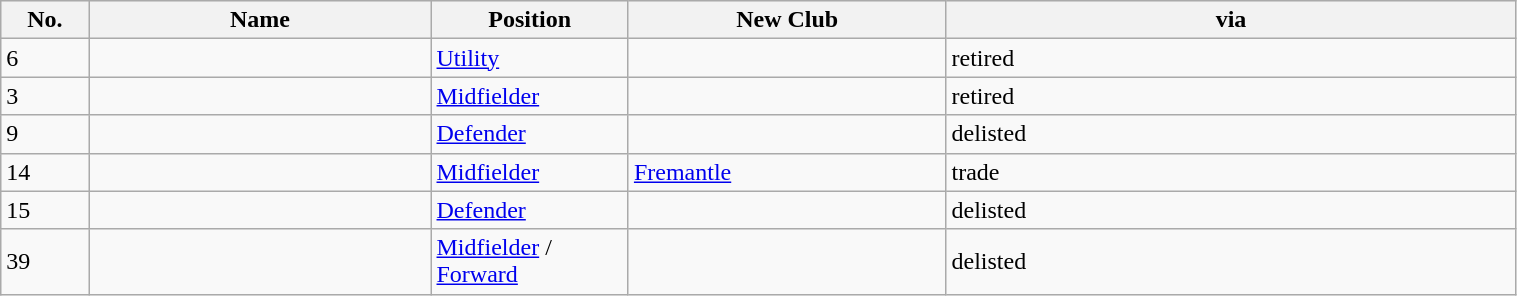<table class="wikitable sortable" style="width:80%;">
<tr style="background:#efefef;">
<th width=1%>No.</th>
<th width=6%>Name</th>
<th width=2%>Position</th>
<th width=5%>New Club</th>
<th width=10%>via</th>
</tr>
<tr>
<td align=left>6</td>
<td></td>
<td><a href='#'>Utility</a></td>
<td></td>
<td>retired</td>
</tr>
<tr>
<td align=left>3</td>
<td></td>
<td><a href='#'>Midfielder</a></td>
<td></td>
<td>retired</td>
</tr>
<tr>
<td align=left>9</td>
<td></td>
<td><a href='#'>Defender</a></td>
<td></td>
<td>delisted</td>
</tr>
<tr>
<td align=left>14</td>
<td></td>
<td><a href='#'>Midfielder</a></td>
<td><a href='#'>Fremantle</a></td>
<td>trade</td>
</tr>
<tr>
<td align=left>15</td>
<td></td>
<td><a href='#'>Defender</a></td>
<td></td>
<td>delisted</td>
</tr>
<tr>
<td align=left>39</td>
<td></td>
<td><a href='#'>Midfielder</a> / <a href='#'>Forward</a></td>
<td></td>
<td>delisted</td>
</tr>
</table>
